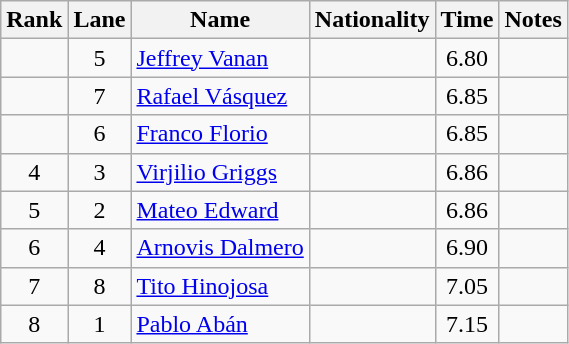<table class="wikitable sortable" style="text-align:center">
<tr>
<th>Rank</th>
<th>Lane</th>
<th>Name</th>
<th>Nationality</th>
<th>Time</th>
<th>Notes</th>
</tr>
<tr>
<td></td>
<td>5</td>
<td align=left><a href='#'>Jeffrey Vanan</a></td>
<td align=left></td>
<td>6.80</td>
<td></td>
</tr>
<tr>
<td></td>
<td>7</td>
<td align=left><a href='#'>Rafael Vásquez</a></td>
<td align=left></td>
<td>6.85</td>
<td></td>
</tr>
<tr>
<td></td>
<td>6</td>
<td align=left><a href='#'>Franco Florio</a></td>
<td align=left></td>
<td>6.85</td>
<td></td>
</tr>
<tr>
<td>4</td>
<td>3</td>
<td align=left><a href='#'>Virjilio Griggs</a></td>
<td align=left></td>
<td>6.86</td>
<td></td>
</tr>
<tr>
<td>5</td>
<td>2</td>
<td align=left><a href='#'>Mateo Edward</a></td>
<td align=left></td>
<td>6.86</td>
<td></td>
</tr>
<tr>
<td>6</td>
<td>4</td>
<td align=left><a href='#'>Arnovis Dalmero</a></td>
<td align=left></td>
<td>6.90</td>
<td></td>
</tr>
<tr>
<td>7</td>
<td>8</td>
<td align=left><a href='#'>Tito Hinojosa</a></td>
<td align=left></td>
<td>7.05</td>
<td></td>
</tr>
<tr>
<td>8</td>
<td>1</td>
<td align=left><a href='#'>Pablo Abán</a></td>
<td align=left></td>
<td>7.15</td>
<td></td>
</tr>
</table>
